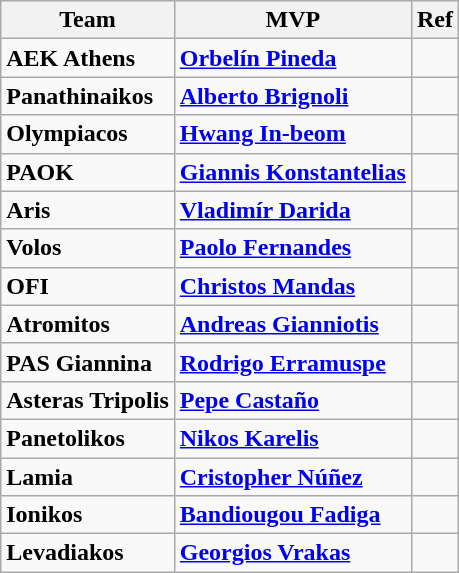<table class="wikitable sortable" style="text-align: left;">
<tr>
<th>Team</th>
<th>MVP</th>
<th>Ref</th>
</tr>
<tr>
<td><strong>AEK Athens</strong></td>
<td> <strong><a href='#'>Orbelín Pineda</a></strong></td>
<td align="center"></td>
</tr>
<tr>
<td><strong>Panathinaikos</strong></td>
<td> <strong><a href='#'>Alberto Brignoli</a></strong></td>
<td align="center"></td>
</tr>
<tr>
<td><strong>Olympiacos</strong></td>
<td> <strong><a href='#'>Hwang In-beom</a></strong></td>
<td align="center"></td>
</tr>
<tr>
<td><strong>PAOK</strong></td>
<td> <strong><a href='#'>Giannis Konstantelias</a></strong></td>
<td align="center"></td>
</tr>
<tr>
<td><strong>Aris</strong></td>
<td> <strong><a href='#'>Vladimír Darida</a></strong></td>
<td align="center"></td>
</tr>
<tr>
<td><strong>Volos</strong></td>
<td> <strong><a href='#'>Paolo Fernandes</a></strong></td>
<td align="center"></td>
</tr>
<tr>
<td><strong>OFI</strong></td>
<td> <strong><a href='#'>Christos Mandas</a></strong></td>
<td align="center"></td>
</tr>
<tr>
<td><strong>Atromitos</strong></td>
<td> <strong><a href='#'>Andreas Gianniotis</a></strong></td>
<td align="center"></td>
</tr>
<tr>
<td><strong>PAS Giannina</strong></td>
<td> <strong><a href='#'>Rodrigo Erramuspe</a></strong></td>
<td align="center"></td>
</tr>
<tr>
<td><strong>Asteras Tripolis</strong></td>
<td> <strong><a href='#'>Pepe Castaño</a></strong></td>
<td align="center"></td>
</tr>
<tr>
<td><strong>Panetolikos</strong></td>
<td> <strong><a href='#'>Nikos Karelis</a></strong></td>
<td align="center"></td>
</tr>
<tr>
<td><strong>Lamia</strong></td>
<td> <strong><a href='#'>Cristopher Núñez</a></strong></td>
<td align="center"></td>
</tr>
<tr>
<td><strong>Ionikos</strong></td>
<td> <strong><a href='#'>Bandiougou Fadiga</a></strong></td>
<td align="center"></td>
</tr>
<tr>
<td><strong>Levadiakos</strong></td>
<td> <strong><a href='#'>Georgios Vrakas</a></strong></td>
<td align="center"></td>
</tr>
</table>
